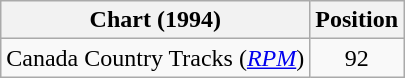<table class="wikitable sortable">
<tr>
<th scope="col">Chart (1994)</th>
<th scope="col">Position</th>
</tr>
<tr>
<td>Canada Country Tracks (<em><a href='#'>RPM</a></em>)</td>
<td align="center">92</td>
</tr>
</table>
